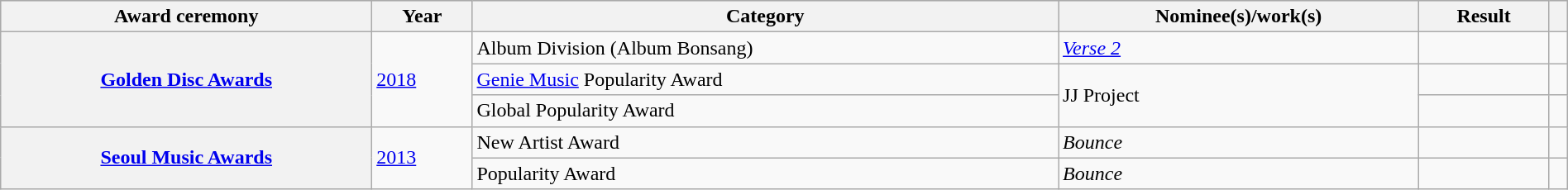<table class="wikitable sortable plainrowheaders" style="width: 100%;">
<tr style="background:#ccc; text-align:center;">
<th scope="col">Award ceremony</th>
<th scope="col">Year</th>
<th scope="col">Category</th>
<th scope="col">Nominee(s)/work(s)</th>
<th scope="col">Result</th>
<th scope="col" class="unsortable"></th>
</tr>
<tr>
<th scope="row" rowspan="3"><a href='#'>Golden Disc Awards</a></th>
<td scope="row" rowspan="3"><a href='#'>2018</a></td>
<td>Album Division (Album Bonsang)</td>
<td><em><a href='#'>Verse 2</a></em></td>
<td></td>
<td style="text-align:center;"></td>
</tr>
<tr>
<td><a href='#'>Genie Music</a> Popularity Award</td>
<td rowspan="2">JJ Project</td>
<td></td>
<td style="text-align:center;"></td>
</tr>
<tr>
<td>Global Popularity Award</td>
<td></td>
<td style="text-align:center;"></td>
</tr>
<tr>
<th scope="row" rowspan="2"><a href='#'>Seoul Music Awards</a></th>
<td scope="row" rowspan="2"><a href='#'>2013</a></td>
<td>New Artist Award</td>
<td><em>Bounce</em></td>
<td></td>
<td style="text-align:center;"></td>
</tr>
<tr>
<td>Popularity Award</td>
<td><em>Bounce</em></td>
<td></td>
<td style="text-align:center;"></td>
</tr>
</table>
